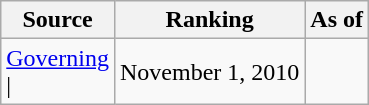<table class="wikitable" style="text-align:center">
<tr>
<th>Source</th>
<th>Ranking</th>
<th>As of</th>
</tr>
<tr>
<td align=left><a href='#'>Governing</a><br>| </td>
<td>November 1, 2010</td>
</tr>
</table>
